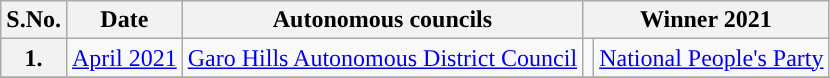<table class="wikitable sortable">
<tr>
<th>S.No.</th>
<th>Date</th>
<th>Autonomous councils</th>
<th colspan="2">Winner 2021</th>
</tr>
<tr>
<th>1.</th>
<td><a href='#'>April 2021</a></td>
<td><a href='#'>Garo Hills Autonomous District Council</a></td>
<td style="background:"></td>
<td><a href='#'>National People's Party</a></td>
</tr>
<tr>
</tr>
</table>
